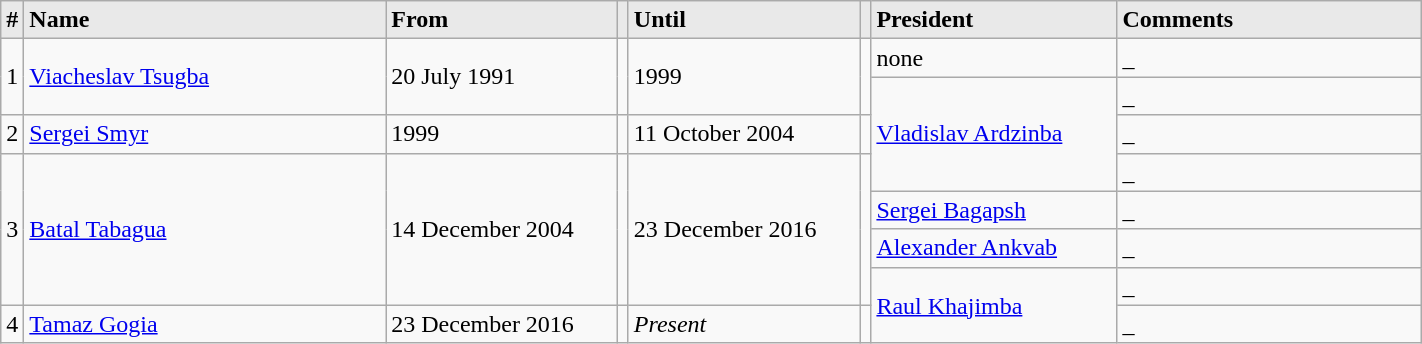<table class="wikitable" width=75% cellpadding="2">
<tr style="background-color:#E9E9E9; font-weight:bold" align=left>
<td>#</td>
<td width=240>Name</td>
<td width=150>From</td>
<td></td>
<td width=150>Until</td>
<td></td>
<td width=160>President</td>
<td width=200>Comments</td>
</tr>
<tr>
<td rowspan=2>1</td>
<td rowspan=2><a href='#'>Viacheslav Tsugba</a></td>
<td rowspan=2>20 July 1991</td>
<td rowspan=2></td>
<td rowspan=2>1999</td>
<td rowspan=2></td>
<td>none</td>
<td>_</td>
</tr>
<tr>
<td rowspan=3><a href='#'>Vladislav Ardzinba</a></td>
<td>_</td>
</tr>
<tr>
<td>2</td>
<td><a href='#'>Sergei Smyr</a></td>
<td>1999</td>
<td></td>
<td>11 October 2004</td>
<td></td>
<td>_</td>
</tr>
<tr>
<td rowspan=4>3</td>
<td rowspan=4><a href='#'>Batal Tabagua</a></td>
<td rowspan=4>14 December 2004</td>
<td rowspan=4></td>
<td rowspan=4>23 December 2016</td>
<td rowspan=4></td>
<td>_</td>
</tr>
<tr>
<td><a href='#'>Sergei Bagapsh</a></td>
<td>_</td>
</tr>
<tr>
<td><a href='#'>Alexander Ankvab</a></td>
<td>_</td>
</tr>
<tr>
<td rowspan=2><a href='#'>Raul Khajimba</a></td>
<td>_</td>
</tr>
<tr>
<td>4</td>
<td><a href='#'>Tamaz Gogia</a></td>
<td>23 December 2016</td>
<td></td>
<td><em>Present</em></td>
<td></td>
<td>_</td>
</tr>
</table>
